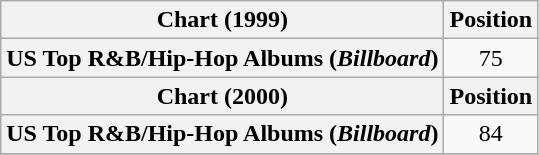<table class="wikitable sortable plainrowheaders" style="text-align:center">
<tr>
<th scope="col">Chart (1999)</th>
<th scope="col">Position</th>
</tr>
<tr>
<th scope="row">US Top R&B/Hip-Hop Albums (<em>Billboard</em>)</th>
<td style="text-align:center;">75</td>
</tr>
<tr>
<th scope="col">Chart (2000)</th>
<th scope="col">Position</th>
</tr>
<tr>
<th scope="row">US Top R&B/Hip-Hop Albums (<em>Billboard</em>)</th>
<td style="text-align:center;">84</td>
</tr>
<tr>
</tr>
</table>
